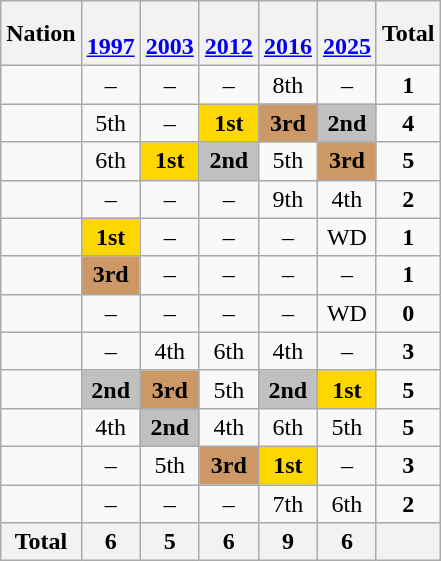<table class="wikitable" style="text-align:center">
<tr>
<th>Nation</th>
<th><br><a href='#'>1997</a></th>
<th><br><a href='#'>2003</a></th>
<th><br><a href='#'>2012</a></th>
<th><br><a href='#'>2016</a></th>
<th><br><a href='#'>2025</a></th>
<th>Total</th>
</tr>
<tr>
<td align=left></td>
<td>–</td>
<td>–</td>
<td>–</td>
<td>8th</td>
<td>–</td>
<td><strong>1</strong></td>
</tr>
<tr>
<td align=left></td>
<td>5th</td>
<td>–</td>
<td bgcolor=gold><strong>1st</strong></td>
<td bgcolor=cc9966><strong>3rd</strong></td>
<td bgcolor=silver><strong>2nd</strong></td>
<td><strong>4</strong></td>
</tr>
<tr>
<td align=left></td>
<td>6th</td>
<td bgcolor=gold><strong>1st</strong></td>
<td bgcolor=silver><strong>2nd</strong></td>
<td>5th</td>
<td bgcolor=cc9966><strong>3rd</strong></td>
<td><strong>5</strong></td>
</tr>
<tr>
<td align=left></td>
<td>–</td>
<td>–</td>
<td>–</td>
<td>9th</td>
<td>4th</td>
<td><strong>2</strong></td>
</tr>
<tr>
<td align=left></td>
<td bgcolor=gold><strong>1st</strong></td>
<td>–</td>
<td>–</td>
<td>–</td>
<td>WD</td>
<td><strong>1</strong></td>
</tr>
<tr>
<td align=left></td>
<td bgcolor=cc9966><strong>3rd</strong></td>
<td>–</td>
<td>–</td>
<td>–</td>
<td>–</td>
<td><strong>1</strong></td>
</tr>
<tr>
<td align=left></td>
<td>–</td>
<td>–</td>
<td>–</td>
<td>–</td>
<td>WD</td>
<td><strong>0</strong></td>
</tr>
<tr>
<td align=left></td>
<td>–</td>
<td>4th</td>
<td>6th</td>
<td>4th</td>
<td>–</td>
<td><strong>3</strong></td>
</tr>
<tr>
<td align=left></td>
<td bgcolor=silver><strong>2nd</strong></td>
<td bgcolor=cc9966><strong>3rd</strong></td>
<td>5th</td>
<td bgcolor=silver><strong>2nd</strong></td>
<td bgcolor=gold><strong>1st</strong></td>
<td><strong>5</strong></td>
</tr>
<tr>
<td align=left></td>
<td>4th</td>
<td bgcolor=silver><strong>2nd</strong></td>
<td>4th</td>
<td>6th</td>
<td>5th</td>
<td><strong>5</strong></td>
</tr>
<tr>
<td align=left></td>
<td>–</td>
<td>5th</td>
<td bgcolor=cc9966><strong>3rd</strong></td>
<td bgcolor=gold><strong>1st</strong></td>
<td>–</td>
<td><strong>3</strong></td>
</tr>
<tr>
<td align=left></td>
<td>–</td>
<td>–</td>
<td>–</td>
<td>7th</td>
<td>6th</td>
<td><strong>2</strong></td>
</tr>
<tr>
<th>Total</th>
<th>6</th>
<th>5</th>
<th>6</th>
<th>9</th>
<th>6</th>
<th></th>
</tr>
</table>
